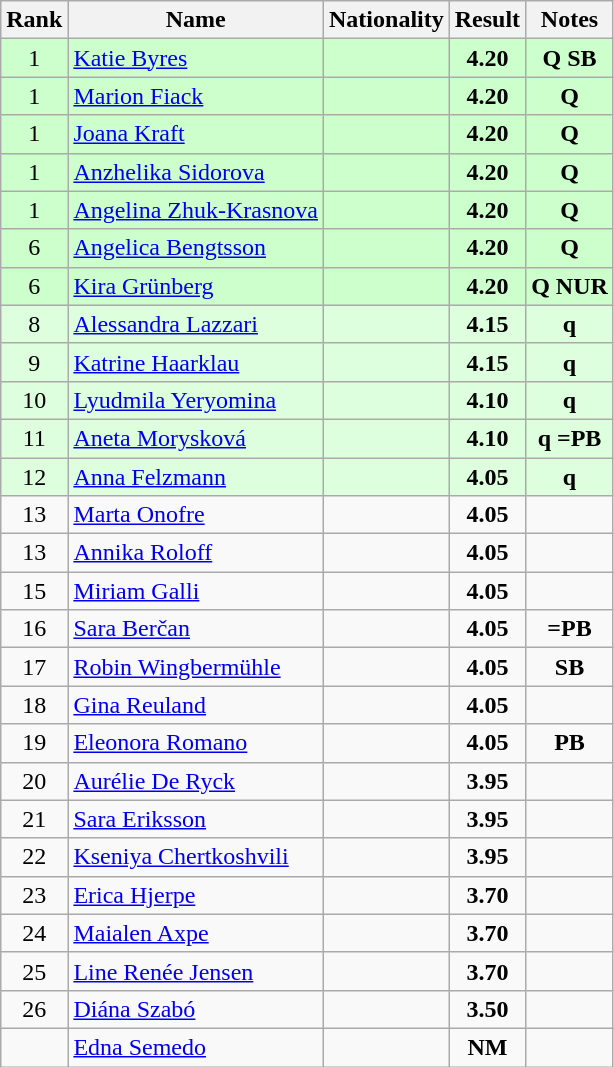<table class="wikitable sortable" style="text-align:center">
<tr>
<th>Rank</th>
<th>Name</th>
<th>Nationality</th>
<th>Result</th>
<th>Notes</th>
</tr>
<tr bgcolor=ccffcc>
<td>1</td>
<td align=left><a href='#'>Katie Byres</a></td>
<td align=left></td>
<td><strong>4.20</strong></td>
<td><strong>Q SB</strong></td>
</tr>
<tr bgcolor=ccffcc>
<td>1</td>
<td align=left><a href='#'>Marion Fiack</a></td>
<td align=left></td>
<td><strong>4.20</strong></td>
<td><strong>Q</strong></td>
</tr>
<tr bgcolor=ccffcc>
<td>1</td>
<td align=left><a href='#'>Joana Kraft</a></td>
<td align=left></td>
<td><strong>4.20</strong></td>
<td><strong>Q</strong></td>
</tr>
<tr bgcolor=ccffcc>
<td>1</td>
<td align=left><a href='#'>Anzhelika Sidorova</a></td>
<td align=left></td>
<td><strong>4.20</strong></td>
<td><strong>Q</strong></td>
</tr>
<tr bgcolor=ccffcc>
<td>1</td>
<td align=left><a href='#'>Angelina Zhuk-Krasnova</a></td>
<td align=left></td>
<td><strong>4.20</strong></td>
<td><strong>Q</strong></td>
</tr>
<tr bgcolor=ccffcc>
<td>6</td>
<td align=left><a href='#'>Angelica Bengtsson</a></td>
<td align=left></td>
<td><strong>4.20</strong></td>
<td><strong>Q</strong></td>
</tr>
<tr bgcolor=ccffcc>
<td>6</td>
<td align=left><a href='#'>Kira Grünberg</a></td>
<td align=left></td>
<td><strong>4.20</strong></td>
<td><strong>Q NUR</strong></td>
</tr>
<tr bgcolor=ddffdd>
<td>8</td>
<td align=left><a href='#'>Alessandra Lazzari</a></td>
<td align=left></td>
<td><strong>4.15</strong></td>
<td><strong>q</strong></td>
</tr>
<tr bgcolor=ddffdd>
<td>9</td>
<td align=left><a href='#'>Katrine Haarklau</a></td>
<td align=left></td>
<td><strong>4.15</strong></td>
<td><strong>q</strong></td>
</tr>
<tr bgcolor=ddffdd>
<td>10</td>
<td align=left><a href='#'>Lyudmila Yeryomina</a></td>
<td align=left></td>
<td><strong>4.10</strong></td>
<td><strong>q</strong></td>
</tr>
<tr bgcolor=ddffdd>
<td>11</td>
<td align=left><a href='#'>Aneta Morysková</a></td>
<td align=left></td>
<td><strong>4.10</strong></td>
<td><strong>q =PB</strong></td>
</tr>
<tr bgcolor=ddffdd>
<td>12</td>
<td align=left><a href='#'>Anna Felzmann</a></td>
<td align=left></td>
<td><strong>4.05</strong></td>
<td><strong>q</strong></td>
</tr>
<tr>
<td>13</td>
<td align=left><a href='#'>Marta Onofre</a></td>
<td align=left></td>
<td><strong>4.05</strong></td>
<td></td>
</tr>
<tr>
<td>13</td>
<td align=left><a href='#'>Annika Roloff</a></td>
<td align=left></td>
<td><strong>4.05</strong></td>
<td></td>
</tr>
<tr>
<td>15</td>
<td align=left><a href='#'>Miriam Galli</a></td>
<td align=left></td>
<td><strong>4.05</strong></td>
<td></td>
</tr>
<tr>
<td>16</td>
<td align=left><a href='#'>Sara Berčan</a></td>
<td align=left></td>
<td><strong>4.05</strong></td>
<td><strong>=PB</strong></td>
</tr>
<tr>
<td>17</td>
<td align=left><a href='#'>Robin Wingbermühle</a></td>
<td align=left></td>
<td><strong>4.05</strong></td>
<td><strong>SB</strong></td>
</tr>
<tr>
<td>18</td>
<td align=left><a href='#'>Gina Reuland</a></td>
<td align=left></td>
<td><strong>4.05</strong></td>
<td></td>
</tr>
<tr>
<td>19</td>
<td align=left><a href='#'>Eleonora Romano</a></td>
<td align=left></td>
<td><strong>4.05</strong></td>
<td><strong>PB</strong></td>
</tr>
<tr>
<td>20</td>
<td align=left><a href='#'>Aurélie De Ryck</a></td>
<td align=left></td>
<td><strong>3.95</strong></td>
<td></td>
</tr>
<tr>
<td>21</td>
<td align=left><a href='#'>Sara Eriksson</a></td>
<td align=left></td>
<td><strong>3.95</strong></td>
<td></td>
</tr>
<tr>
<td>22</td>
<td align=left><a href='#'>Kseniya Chertkoshvili</a></td>
<td align=left></td>
<td><strong>3.95</strong></td>
<td></td>
</tr>
<tr>
<td>23</td>
<td align=left><a href='#'>Erica Hjerpe</a></td>
<td align=left></td>
<td><strong>3.70</strong></td>
<td></td>
</tr>
<tr>
<td>24</td>
<td align=left><a href='#'>Maialen Axpe</a></td>
<td align=left></td>
<td><strong>3.70</strong></td>
<td></td>
</tr>
<tr>
<td>25</td>
<td align=left><a href='#'>Line Renée Jensen</a></td>
<td align=left></td>
<td><strong>3.70</strong></td>
<td></td>
</tr>
<tr>
<td>26</td>
<td align=left><a href='#'>Diána Szabó</a></td>
<td align=left></td>
<td><strong>3.50</strong></td>
<td></td>
</tr>
<tr>
<td></td>
<td align=left><a href='#'>Edna Semedo</a></td>
<td align=left></td>
<td><strong>NM</strong></td>
<td></td>
</tr>
</table>
